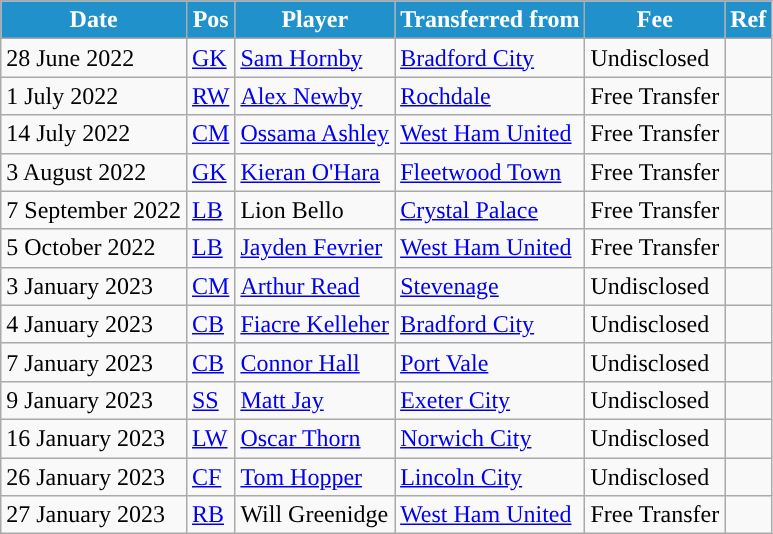<table class="wikitable plainrowheaders sortable">
<tr>
<th style="background:#2191CC; color:#ffffff; ">Date</th>
<th style="background:#2191CC; color:#ffffff; ">Pos</th>
<th style="background:#2191CC; color:#ffffff; ">Player</th>
<th style="background:#2191CC; color:#ffffff; ">Transferred from</th>
<th style="background:#2191CC; color:#ffffff; ">Fee</th>
<th style="background:#2191CC; color:#ffffff; ">Ref</th>
</tr>
<tr>
<td>28 June 2022</td>
<td><a href='#'>GK</a></td>
<td> <a href='#'>Sam Hornby</a></td>
<td> <a href='#'>Bradford City</a></td>
<td>Undisclosed</td>
<td></td>
</tr>
<tr>
<td>1 July 2022</td>
<td><a href='#'>RW</a></td>
<td> <a href='#'>Alex Newby</a></td>
<td> <a href='#'>Rochdale</a></td>
<td>Free Transfer</td>
<td></td>
</tr>
<tr>
<td>14 July 2022</td>
<td><a href='#'>CM</a></td>
<td> <a href='#'>Ossama Ashley</a></td>
<td> <a href='#'>West Ham United</a></td>
<td>Free Transfer</td>
<td></td>
</tr>
<tr>
<td>3 August 2022</td>
<td><a href='#'>GK</a></td>
<td> <a href='#'>Kieran O'Hara</a></td>
<td> <a href='#'>Fleetwood Town</a></td>
<td>Free Transfer</td>
<td></td>
</tr>
<tr>
<td>7 September 2022</td>
<td><a href='#'>LB</a></td>
<td> Lion Bello</td>
<td> <a href='#'>Crystal Palace</a></td>
<td>Free Transfer</td>
<td></td>
</tr>
<tr>
<td>5 October 2022</td>
<td><a href='#'>LB</a></td>
<td> <a href='#'>Jayden Fevrier</a></td>
<td> <a href='#'>West Ham United</a></td>
<td>Free Transfer</td>
<td></td>
</tr>
<tr>
<td>3 January 2023</td>
<td><a href='#'>CM</a></td>
<td> <a href='#'>Arthur Read</a></td>
<td> <a href='#'>Stevenage</a></td>
<td>Undisclosed</td>
<td></td>
</tr>
<tr>
<td>4 January 2023</td>
<td><a href='#'>CB</a></td>
<td> <a href='#'>Fiacre Kelleher</a></td>
<td> <a href='#'>Bradford City</a></td>
<td>Undisclosed</td>
<td></td>
</tr>
<tr>
<td>7 January 2023</td>
<td><a href='#'>CB</a></td>
<td> <a href='#'>Connor Hall</a></td>
<td> <a href='#'>Port Vale</a></td>
<td>Undisclosed</td>
<td></td>
</tr>
<tr>
<td>9 January 2023</td>
<td><a href='#'>SS</a></td>
<td> <a href='#'>Matt Jay</a></td>
<td> <a href='#'>Exeter City</a></td>
<td>Undisclosed</td>
<td></td>
</tr>
<tr>
<td>16 January 2023</td>
<td><a href='#'>LW</a></td>
<td> <a href='#'>Oscar Thorn</a></td>
<td> <a href='#'>Norwich City</a></td>
<td>Undisclosed</td>
<td></td>
</tr>
<tr>
<td>26 January 2023</td>
<td><a href='#'>CF</a></td>
<td> <a href='#'>Tom Hopper</a></td>
<td> <a href='#'>Lincoln City</a></td>
<td>Undisclosed</td>
<td></td>
</tr>
<tr>
<td>27 January 2023</td>
<td><a href='#'>RB</a></td>
<td> Will Greenidge</td>
<td> <a href='#'>West Ham United</a></td>
<td>Free Transfer</td>
<td></td>
</tr>
</table>
